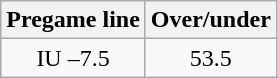<table class="wikitable">
<tr align="center">
<th style=>Pregame line</th>
<th style=>Over/under</th>
</tr>
<tr align="center">
<td>IU –7.5</td>
<td>53.5</td>
</tr>
</table>
